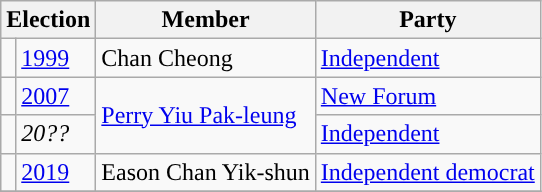<table class="wikitable">
<tr>
<th colspan="2">Election</th>
<th>Member</th>
<th>Party</th>
</tr>
<tr>
<td style="background-color:"></td>
<td><a href='#'>1999</a></td>
<td>Chan Cheong</td>
<td><a href='#'>Independent</a></td>
</tr>
<tr>
<td style="background-color:"></td>
<td><a href='#'>2007</a></td>
<td rowspan=2><a href='#'>Perry Yiu Pak-leung</a></td>
<td><a href='#'>New Forum</a></td>
</tr>
<tr>
<td style="background-color:"></td>
<td><em>20??</em></td>
<td><a href='#'>Independent</a></td>
</tr>
<tr>
<td style="background-color:"></td>
<td><a href='#'>2019</a></td>
<td>Eason Chan Yik-shun</td>
<td><a href='#'>Independent democrat</a></td>
</tr>
<tr>
</tr>
</table>
